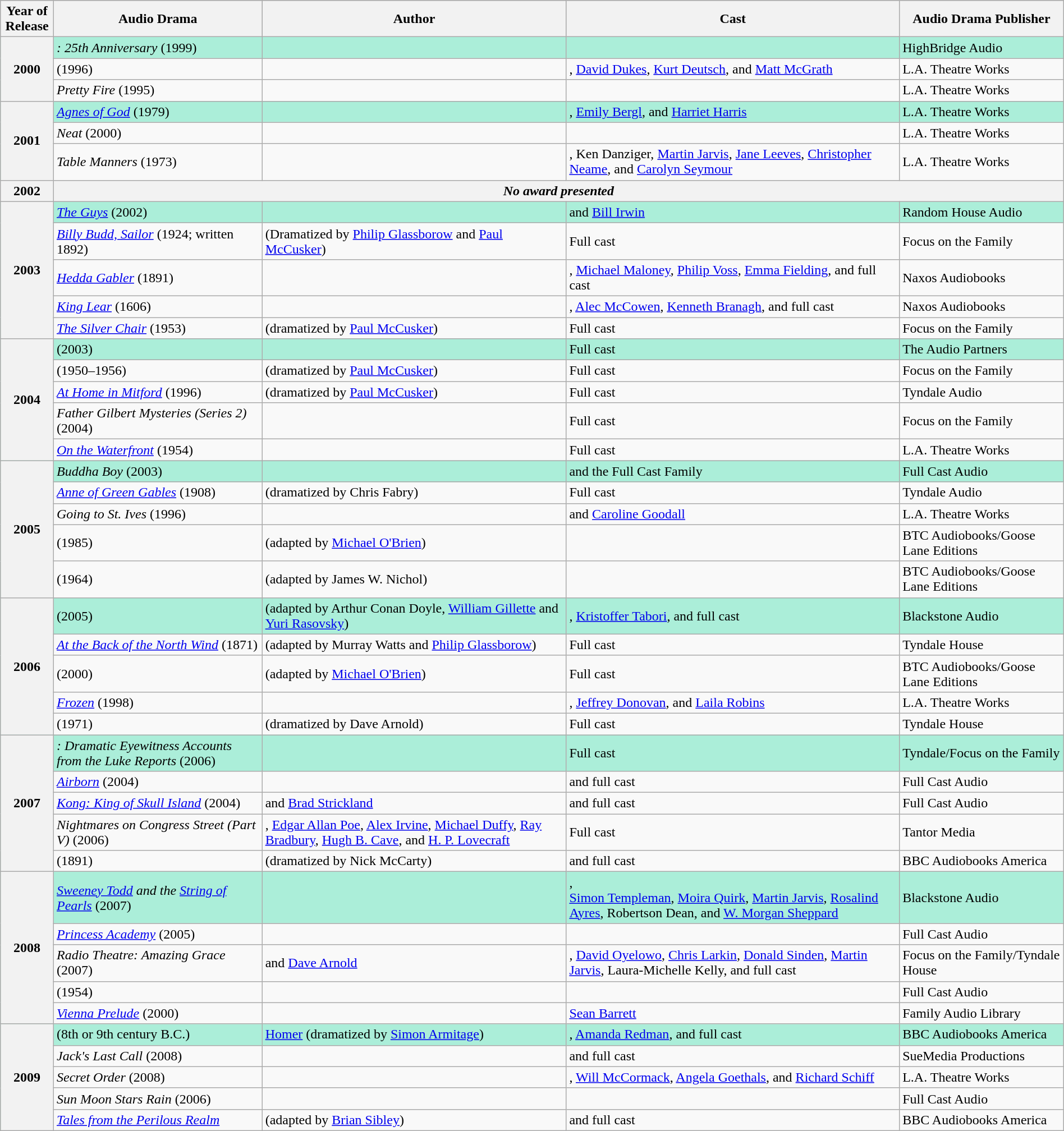<table class="wikitable sortable mw-collapsible" style="width:100%">
<tr bgcolor="#bebebe">
<th width="5%">Year of Release</th>
<th>Audio Drama</th>
<th>Author</th>
<th>Cast</th>
<th>Audio Drama Publisher</th>
</tr>
<tr style="background:#ABEED9">
<th rowspan="3">2000<br></th>
<td><em>: 25th Anniversary</em> (1999)</td>
<td></td>
<td></td>
<td>HighBridge Audio</td>
</tr>
<tr>
<td><em></em> (1996)</td>
<td></td>
<td>, <a href='#'>David Dukes</a>, <a href='#'>Kurt Deutsch</a>, and <a href='#'>Matt McGrath</a></td>
<td>L.A. Theatre Works</td>
</tr>
<tr>
<td><em>Pretty Fire</em> (1995)</td>
<td></td>
<td></td>
<td>L.A. Theatre Works</td>
</tr>
<tr style="background:#ABEED9">
<th rowspan="3">2001<br></th>
<td><em><a href='#'>Agnes of God</a></em> (1979)</td>
<td></td>
<td>, <a href='#'>Emily Bergl</a>, and <a href='#'>Harriet Harris</a></td>
<td>L.A. Theatre Works</td>
</tr>
<tr>
<td><em>Neat</em> (2000)</td>
<td></td>
<td></td>
<td>L.A. Theatre Works</td>
</tr>
<tr>
<td><em>Table Manners</em> (1973)</td>
<td></td>
<td>, Ken Danziger, <a href='#'>Martin Jarvis</a>, <a href='#'>Jane Leeves</a>, <a href='#'>Christopher Neame</a>, and <a href='#'>Carolyn Seymour</a></td>
<td>L.A. Theatre Works</td>
</tr>
<tr>
<th>2002<br></th>
<th colspan="4"><em>No award presented</em></th>
</tr>
<tr style="background:#ABEED9">
<th rowspan="5">2003<br></th>
<td><em><a href='#'>The Guys</a></em> (2002)</td>
<td></td>
<td> and <a href='#'>Bill Irwin</a></td>
<td>Random House Audio</td>
</tr>
<tr>
<td><em><a href='#'>Billy Budd, Sailor</a></em> (1924; written 1892)</td>
<td> (Dramatized by <a href='#'>Philip Glassborow</a> and <a href='#'>Paul McCusker</a>)</td>
<td>Full cast</td>
<td>Focus on the Family</td>
</tr>
<tr>
<td><em><a href='#'>Hedda Gabler</a></em> (1891)</td>
<td></td>
<td>, <a href='#'>Michael Maloney</a>, <a href='#'>Philip Voss</a>, <a href='#'>Emma Fielding</a>, and full cast</td>
<td>Naxos Audiobooks</td>
</tr>
<tr>
<td><em><a href='#'>King Lear</a></em> (1606)</td>
<td></td>
<td>, <a href='#'>Alec McCowen</a>, <a href='#'>Kenneth Branagh</a>, and full cast</td>
<td>Naxos Audiobooks</td>
</tr>
<tr>
<td><em><a href='#'>The Silver Chair</a></em> (1953)</td>
<td> (dramatized by <a href='#'>Paul McCusker</a>)</td>
<td>Full cast</td>
<td>Focus on the Family</td>
</tr>
<tr style="background:#ABEED9">
<th rowspan="5">2004<br></th>
<td><em></em> (2003)</td>
<td></td>
<td>Full cast</td>
<td>The Audio Partners</td>
</tr>
<tr>
<td><em></em> (1950–1956)</td>
<td> (dramatized by <a href='#'>Paul McCusker</a>)</td>
<td>Full cast</td>
<td>Focus on the Family</td>
</tr>
<tr>
<td><em><a href='#'>At Home in Mitford</a></em> (1996)</td>
<td> (dramatized by <a href='#'>Paul McCusker</a>)</td>
<td>Full cast</td>
<td>Tyndale Audio</td>
</tr>
<tr>
<td><em>Father Gilbert Mysteries (Series 2)</em> (2004)</td>
<td></td>
<td>Full cast</td>
<td>Focus on the Family</td>
</tr>
<tr>
<td><em><a href='#'>On the Waterfront</a></em> (1954)</td>
<td></td>
<td>Full cast</td>
<td>L.A. Theatre Works</td>
</tr>
<tr style="background:#ABEED9">
<th rowspan="5">2005<br></th>
<td><em>Buddha Boy</em> (2003)</td>
<td></td>
<td> and the Full Cast Family</td>
<td>Full Cast Audio</td>
</tr>
<tr>
<td><em><a href='#'>Anne of Green Gables</a></em> (1908)</td>
<td> (dramatized by Chris Fabry)</td>
<td>Full cast</td>
<td>Tyndale Audio</td>
</tr>
<tr>
<td><em>Going to St. Ives</em> (1996)</td>
<td></td>
<td> and <a href='#'>Caroline Goodall</a></td>
<td>L.A. Theatre Works</td>
</tr>
<tr>
<td><em></em> (1985)</td>
<td> (adapted by <a href='#'>Michael O'Brien</a>)</td>
<td></td>
<td>BTC Audiobooks/Goose Lane Editions</td>
</tr>
<tr>
<td><em></em> (1964)</td>
<td> (adapted by James W. Nichol)</td>
<td></td>
<td>BTC Audiobooks/Goose Lane Editions</td>
</tr>
<tr style="background:#ABEED9">
<th rowspan="5">2006<br></th>
<td><em></em> (2005)</td>
<td> (adapted by Arthur Conan Doyle, <a href='#'>William Gillette</a> and <a href='#'>Yuri Rasovsky</a>)</td>
<td>, <a href='#'>Kristoffer Tabori</a>, and full cast</td>
<td>Blackstone Audio</td>
</tr>
<tr>
<td><em><a href='#'>At the Back of the North Wind</a></em> (1871)</td>
<td> (adapted by Murray Watts and <a href='#'>Philip Glassborow</a>)</td>
<td>Full cast</td>
<td>Tyndale House</td>
</tr>
<tr>
<td><em></em> (2000)</td>
<td> (adapted by <a href='#'>Michael O'Brien</a>)</td>
<td>Full cast</td>
<td>BTC Audiobooks/Goose Lane Editions</td>
</tr>
<tr>
<td><em><a href='#'>Frozen</a></em> (1998)</td>
<td></td>
<td>, <a href='#'>Jeffrey Donovan</a>, and <a href='#'>Laila Robins</a></td>
<td>L.A. Theatre Works</td>
</tr>
<tr>
<td><em></em> (1971)</td>
<td> (dramatized by Dave Arnold)</td>
<td>Full cast</td>
<td>Tyndale House</td>
</tr>
<tr style="background:#ABEED9">
<th rowspan="5">2007<br></th>
<td><em>: Dramatic Eyewitness Accounts from the Luke Reports</em> (2006)</td>
<td></td>
<td>Full cast</td>
<td>Tyndale/Focus on the Family</td>
</tr>
<tr>
<td><em><a href='#'>Airborn</a></em> (2004)</td>
<td></td>
<td> and full cast</td>
<td>Full Cast Audio</td>
</tr>
<tr>
<td><em><a href='#'>Kong: King of Skull Island</a></em> (2004)</td>
<td> and <a href='#'>Brad Strickland</a></td>
<td> and full cast</td>
<td>Full Cast Audio</td>
</tr>
<tr>
<td><em>Nightmares on Congress Street (Part V)</em> (2006)</td>
<td>, <a href='#'>Edgar Allan Poe</a>, <a href='#'>Alex Irvine</a>, <a href='#'>Michael Duffy</a>, <a href='#'>Ray Bradbury</a>, <a href='#'>Hugh B. Cave</a>, and <a href='#'>H. P. Lovecraft</a></td>
<td>Full cast</td>
<td>Tantor Media</td>
</tr>
<tr>
<td><em></em> (1891)</td>
<td> (dramatized by Nick McCarty)</td>
<td> and full cast</td>
<td>BBC Audiobooks America</td>
</tr>
<tr style="background:#ABEED9">
<th rowspan="5">2008<br></th>
<td><em><a href='#'>Sweeney Todd</a> and the <a href='#'>String of Pearls</a></em> (2007)</td>
<td></td>
<td>,<br><a href='#'>Simon Templeman</a>, <a href='#'>Moira Quirk</a>, <a href='#'>Martin Jarvis</a>, <a href='#'>Rosalind Ayres</a>, Robertson Dean, and <a href='#'>W. Morgan Sheppard</a></td>
<td>Blackstone Audio</td>
</tr>
<tr>
<td><em><a href='#'>Princess Academy</a></em> (2005)</td>
<td></td>
<td></td>
<td>Full Cast Audio</td>
</tr>
<tr>
<td><em>Radio Theatre: Amazing Grace</em> (2007)</td>
<td> and <a href='#'>Dave Arnold</a></td>
<td>, <a href='#'>David Oyelowo</a>, <a href='#'>Chris Larkin</a>, <a href='#'>Donald Sinden</a>, <a href='#'>Martin Jarvis</a>, Laura-Michelle Kelly, and full cast</td>
<td>Focus on the Family/Tyndale House</td>
</tr>
<tr>
<td><em></em> (1954)</td>
<td></td>
<td></td>
<td>Full Cast Audio</td>
</tr>
<tr>
<td><em><a href='#'>Vienna Prelude</a></em> (2000)</td>
<td></td>
<td><a href='#'>Sean Barrett</a></td>
<td>Family Audio Library</td>
</tr>
<tr style="background:#ABEED9">
<th rowspan="5">2009<br></th>
<td><em></em> (8th or 9th century B.C.)</td>
<td><a href='#'>Homer</a> (dramatized by <a href='#'>Simon Armitage</a>)</td>
<td>, <a href='#'>Amanda Redman</a>, and full cast</td>
<td>BBC Audiobooks America</td>
</tr>
<tr>
<td><em>Jack's Last Call</em> (2008)</td>
<td></td>
<td> and full cast</td>
<td>SueMedia Productions</td>
</tr>
<tr>
<td><em>Secret Order</em> (2008)</td>
<td></td>
<td>, <a href='#'>Will McCormack</a>, <a href='#'>Angela Goethals</a>, and <a href='#'>Richard Schiff</a></td>
<td>L.A. Theatre Works</td>
</tr>
<tr>
<td><em>Sun Moon Stars Rain</em> (2006)</td>
<td></td>
<td></td>
<td>Full Cast Audio</td>
</tr>
<tr>
<td><em><a href='#'>Tales from the Perilous Realm</a></em></td>
<td> (adapted by <a href='#'>Brian Sibley</a>)</td>
<td> and full cast</td>
<td>BBC Audiobooks America</td>
</tr>
</table>
